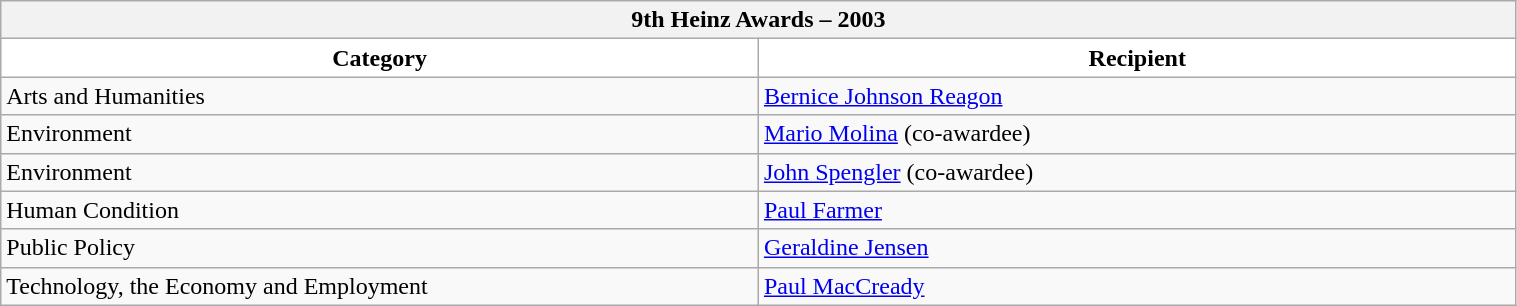<table class="wikitable" style="width:80%; text-align:left">
<tr>
<th style="background:cream" colspan=2><span>9th Heinz Awards – 2003</span></th>
</tr>
<tr>
<th style="background:white; width:40%">Category</th>
<th style="background:white; width:40%">Recipient</th>
</tr>
<tr>
<td>Arts and Humanities</td>
<td><a href='#'>Bernice Johnson Reagon</a></td>
</tr>
<tr>
<td>Environment</td>
<td><a href='#'>Mario Molina</a> (co-awardee)</td>
</tr>
<tr>
<td>Environment</td>
<td><a href='#'>John Spengler</a> (co-awardee)</td>
</tr>
<tr>
<td>Human Condition</td>
<td><a href='#'>Paul Farmer</a></td>
</tr>
<tr>
<td>Public Policy</td>
<td><a href='#'>Geraldine Jensen</a></td>
</tr>
<tr>
<td>Technology, the Economy and Employment</td>
<td><a href='#'>Paul MacCready</a></td>
</tr>
</table>
